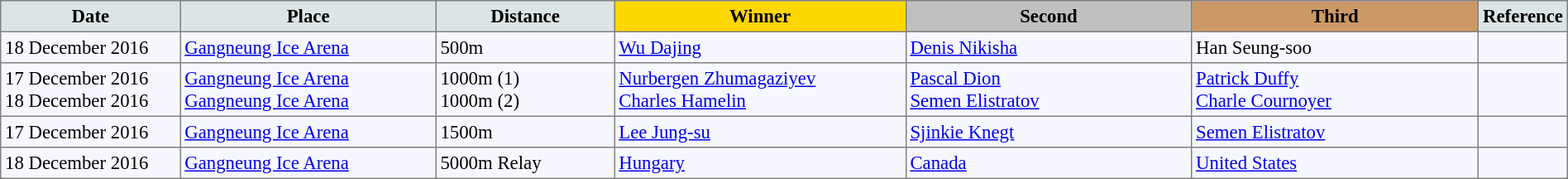<table bgcolor="#f7f8ff" cellpadding="3" cellspacing="0" border="1" style="font-size: 95%; border: gray solid 1px; border-collapse: collapse;">
<tr bgcolor="#CCCCCC" (1>
<td align="center" bgcolor="#DCE5E5" width="150"><strong>Date</strong></td>
<td align="center" bgcolor="#DCE5E5" width="220"><strong>Place</strong></td>
<td align="center" bgcolor="#DCE5E5" width="150"><strong>Distance</strong></td>
<td align="center" bgcolor="gold" width="250"><strong>Winner</strong></td>
<td align="center" bgcolor="silver" width="250"><strong>Second</strong></td>
<td align="center" bgcolor="CC9966" width="250"><strong>Third</strong></td>
<td align="center" bgcolor="#DCE5E5" width="30"><strong>Reference</strong></td>
</tr>
<tr align="left">
<td>18 December 2016</td>
<td><a href='#'>Gangneung Ice Arena</a></td>
<td>500m</td>
<td> <a href='#'>Wu Dajing</a></td>
<td> <a href='#'>Denis Nikisha</a></td>
<td> Han Seung-soo</td>
<td></td>
</tr>
<tr align="left">
<td>17 December 2016<br>18 December 2016</td>
<td><a href='#'>Gangneung Ice Arena</a><br><a href='#'>Gangneung Ice Arena</a></td>
<td>1000m (1)<br>1000m (2)</td>
<td> <a href='#'>Nurbergen Zhumagaziyev</a><br> <a href='#'>Charles Hamelin</a></td>
<td> <a href='#'>Pascal Dion</a><br> <a href='#'>Semen Elistratov </a></td>
<td> <a href='#'>Patrick Duffy</a><br> <a href='#'>Charle Cournoyer</a></td>
<td></td>
</tr>
<tr align="left">
<td>17 December 2016</td>
<td><a href='#'>Gangneung Ice Arena</a></td>
<td>1500m</td>
<td> <a href='#'>Lee Jung-su</a></td>
<td> <a href='#'>Sjinkie Knegt</a></td>
<td> <a href='#'>Semen Elistratov </a></td>
<td></td>
</tr>
<tr align="left">
<td>18 December 2016</td>
<td><a href='#'>Gangneung Ice Arena</a></td>
<td>5000m Relay</td>
<td> <a href='#'>Hungary</a></td>
<td> <a href='#'>Canada</a></td>
<td> <a href='#'>United States</a></td>
<td></td>
</tr>
</table>
